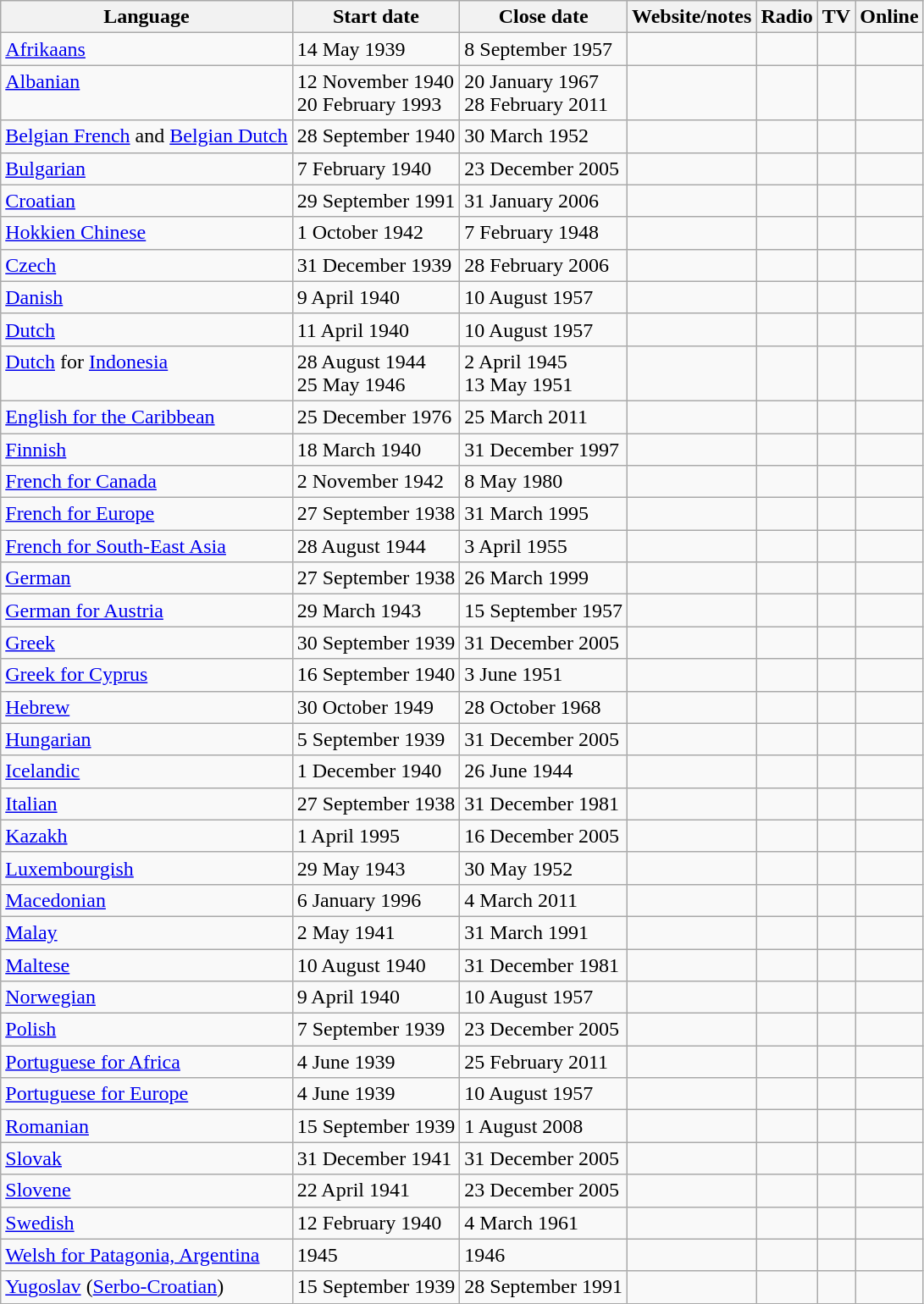<table class="wikitable sortable" style="text-align: left:0.5em;">
<tr>
<th>Language</th>
<th data-sort-type="date">Start date</th>
<th data-sort-type="date">Close date</th>
<th>Website/notes</th>
<th>Radio</th>
<th>TV</th>
<th>Online</th>
</tr>
<tr>
<td style="vertical-align: top;"><a href='#'>Afrikaans</a></td>
<td style="vertical-align: top;">14 May 1939</td>
<td style="vertical-align: top;">8 September 1957</td>
<td style="vertical-align: top;"></td>
<td></td>
<td style="vertical-align: top;"></td>
<td style="vertical-align: top;"></td>
</tr>
<tr>
<td style="vertical-align: top;"><a href='#'>Albanian</a></td>
<td style="vertical-align: top;" data-sort-value="12 November 1940">12 November 1940<br>20 February 1993</td>
<td style="vertical-align: top;" data-sort-value="28 February 2011">20 January 1967<br>28 February 2011</td>
<td style="vertical-align: top;"></td>
<td></td>
<td style="vertical-align: top;"></td>
<td style="vertical-align: top;"></td>
</tr>
<tr>
<td style="vertical-align: top;"><a href='#'>Belgian French</a> and <a href='#'>Belgian Dutch</a></td>
<td style="vertical-align: top;">28 September 1940</td>
<td style="vertical-align: top;">30 March 1952</td>
<td style="vertical-align: top;"></td>
<td></td>
<td style="vertical-align: top;"></td>
<td style="vertical-align: top;"></td>
</tr>
<tr>
<td style="vertical-align: top;"><a href='#'>Bulgarian</a></td>
<td style="vertical-align: top;">7 February 1940</td>
<td style="vertical-align: top;">23 December 2005</td>
<td style="vertical-align: top;"></td>
<td></td>
<td style="vertical-align: top;"></td>
<td></td>
</tr>
<tr>
<td style="vertical-align: top;"><a href='#'>Croatian</a></td>
<td style="vertical-align: top;">29 September 1991</td>
<td style="vertical-align: top;">31 January 2006</td>
<td style="vertical-align: top;"></td>
<td></td>
<td style="vertical-align: top;"></td>
<td></td>
</tr>
<tr style="vertical-align: top;">
<td><a href='#'>Hokkien Chinese</a></td>
<td>1 October 1942</td>
<td>7 February 1948</td>
<td style="vertical-align: top;"></td>
<td style="vertical-align: top;"></td>
<td style="vertical-align: top;"></td>
<td></td>
</tr>
<tr>
<td style="vertical-align: top;"><a href='#'>Czech</a></td>
<td style="vertical-align: top;">31 December 1939</td>
<td style="vertical-align: top;">28 February 2006</td>
<td style="vertical-align: top;"></td>
<td></td>
<td style="vertical-align: top;"></td>
<td></td>
</tr>
<tr>
<td style="vertical-align: top;"><a href='#'>Danish</a></td>
<td style="vertical-align: top;">9 April 1940</td>
<td style="vertical-align: top;">10 August 1957</td>
<td style="vertical-align: top;"></td>
<td></td>
<td style="vertical-align: top;"></td>
<td style="vertical-align: top;"></td>
</tr>
<tr>
<td style="vertical-align: top;"><a href='#'>Dutch</a></td>
<td style="vertical-align: top;">11 April 1940</td>
<td style="vertical-align: top;">10 August 1957</td>
<td style="vertical-align: top;"></td>
<td></td>
<td style="vertical-align: top;"></td>
<td style="vertical-align: top;"></td>
</tr>
<tr>
<td style="vertical-align: top;"><a href='#'>Dutch</a> for <a href='#'>Indonesia</a></td>
<td style="vertical-align: top;" data-sort-value="28 August 1944">28 August 1944<br>25 May 1946</td>
<td style="vertical-align: top;" data-sort-value="13 May 1951">2 April 1945<br>13 May 1951</td>
<td style="vertical-align: top;"></td>
<td></td>
<td style="vertical-align: top;"></td>
<td style="vertical-align: top;"></td>
</tr>
<tr>
<td style="vertical-align: top;"><a href='#'>English for the Caribbean</a></td>
<td style="vertical-align: top;">25 December 1976</td>
<td style="vertical-align: top;">25 March 2011</td>
<td style="vertical-align: top;"></td>
<td></td>
<td style="vertical-align: top;"></td>
<td></td>
</tr>
<tr>
<td style="vertical-align: top;"><a href='#'>Finnish</a></td>
<td style="vertical-align: top;">18 March 1940</td>
<td style="vertical-align: top;" data-sort-value="31 December 1997">31 December 1997</td>
<td style="vertical-align: top;"></td>
<td></td>
<td style="vertical-align: top;"></td>
<td style="vertical-align: top;"></td>
</tr>
<tr>
<td style="vertical-align: top;"><a href='#'>French for Canada</a></td>
<td style="vertical-align: top;">2 November 1942</td>
<td style="vertical-align: top;">8 May 1980</td>
<td style="vertical-align: top;"></td>
<td></td>
<td style="vertical-align: top;"></td>
<td style="vertical-align: top;"></td>
</tr>
<tr>
<td style="vertical-align: top;"><a href='#'>French for Europe</a></td>
<td style="vertical-align: top;">27 September 1938</td>
<td style="vertical-align: top;">31 March 1995</td>
<td style="vertical-align: top;"></td>
<td></td>
<td style="vertical-align: top;"></td>
<td style="vertical-align: top;"></td>
</tr>
<tr>
<td style="vertical-align: top;"><a href='#'>French for South-East Asia</a></td>
<td style="vertical-align: top;">28 August 1944</td>
<td style="vertical-align: top;">3 April 1955</td>
<td style="vertical-align: top;"></td>
<td></td>
<td style="vertical-align: top;"></td>
<td style="vertical-align: top;"></td>
</tr>
<tr>
<td style="vertical-align: top;"><a href='#'>German</a></td>
<td style="vertical-align: top;">27 September 1938</td>
<td style="vertical-align: top;" data-sort-value="26 March 1999">26 March 1999</td>
<td style="vertical-align: top;"></td>
<td></td>
<td style="vertical-align: top;"></td>
<td style="vertical-align: top;"></td>
</tr>
<tr>
<td style="vertical-align: top;"><a href='#'>German for Austria</a></td>
<td style="vertical-align: top;">29 March 1943</td>
<td style="vertical-align: top;">15 September 1957</td>
<td style="vertical-align: top;"></td>
<td></td>
<td style="vertical-align: top;"></td>
<td style="vertical-align: top;"></td>
</tr>
<tr>
<td style="vertical-align: top;"><a href='#'>Greek</a></td>
<td style="vertical-align: top;">30 September 1939</td>
<td style="vertical-align: top;">31 December 2005</td>
<td style="vertical-align: top;"></td>
<td></td>
<td style="vertical-align: top;"></td>
<td></td>
</tr>
<tr>
<td style="vertical-align: top;"><a href='#'>Greek for Cyprus</a></td>
<td style="vertical-align: top;">16 September 1940</td>
<td style="vertical-align: top;">3 June 1951</td>
<td style="vertical-align: top;"></td>
<td></td>
<td style="vertical-align: top;"></td>
<td style="vertical-align: top;"></td>
</tr>
<tr>
<td style="vertical-align: top;"><a href='#'>Hebrew</a></td>
<td style="vertical-align: top;">30 October 1949</td>
<td style="vertical-align: top;">28 October 1968</td>
<td style="vertical-align: top;"></td>
<td></td>
<td style="vertical-align: top;"></td>
<td style="vertical-align: top;"></td>
</tr>
<tr>
<td style="vertical-align: top;"><a href='#'>Hungarian</a></td>
<td style="vertical-align: top;">5 September 1939</td>
<td style="vertical-align: top;">31 December 2005</td>
<td style="vertical-align: top;"></td>
<td></td>
<td style="vertical-align: top;"></td>
<td></td>
</tr>
<tr>
<td style="vertical-align: top;"><a href='#'>Icelandic</a></td>
<td style="vertical-align: top;">1 December 1940</td>
<td style="vertical-align: top;">26 June 1944</td>
<td style="vertical-align: top;"></td>
<td></td>
<td style="vertical-align: top;"></td>
<td style="vertical-align: top;"></td>
</tr>
<tr>
<td style="vertical-align: top;"><a href='#'>Italian</a></td>
<td style="vertical-align: top;">27 September 1938</td>
<td style="vertical-align: top;">31 December 1981</td>
<td style="vertical-align: top;"></td>
<td></td>
<td style="vertical-align: top;"></td>
<td style="vertical-align: top;"></td>
</tr>
<tr>
<td style="vertical-align: top;"><a href='#'>Kazakh</a></td>
<td style="vertical-align: top;">1 April 1995</td>
<td style="vertical-align: top;">16 December 2005</td>
<td style="vertical-align: top;"></td>
<td></td>
<td style="vertical-align: top;"></td>
<td></td>
</tr>
<tr style="vertical-align: top;">
<td><a href='#'>Luxembourgish</a></td>
<td>29 May 1943</td>
<td>30 May 1952</td>
<td style="vertical-align: top;"></td>
<td></td>
<td style="vertical-align: top;"></td>
<td style="vertical-align: top;"></td>
</tr>
<tr>
<td style="vertical-align: top;"><a href='#'>Macedonian</a></td>
<td style="vertical-align: top;">6 January 1996</td>
<td style="vertical-align: top;">4 March 2011</td>
<td style="vertical-align: top;"></td>
<td></td>
<td style="vertical-align: top;"></td>
<td style="vertical-align: top;"></td>
</tr>
<tr>
<td style="vertical-align: top;"><a href='#'>Malay</a></td>
<td style="vertical-align: top;">2 May 1941</td>
<td style="vertical-align: top;">31 March 1991</td>
<td style="vertical-align: top;"></td>
<td></td>
<td style="vertical-align: top;"></td>
<td style="vertical-align: top;"></td>
</tr>
<tr>
<td style="vertical-align: top;"><a href='#'>Maltese</a></td>
<td style="vertical-align: top;">10 August 1940</td>
<td style="vertical-align: top;">31 December 1981</td>
<td style="vertical-align: top;"></td>
<td></td>
<td style="vertical-align: top;"></td>
<td style="vertical-align: top;"></td>
</tr>
<tr>
<td style="vertical-align: top;"><a href='#'>Norwegian</a></td>
<td style="vertical-align: top;">9 April 1940</td>
<td style="vertical-align: top;">10 August 1957</td>
<td style="vertical-align: top;"></td>
<td></td>
<td style="vertical-align: top;"></td>
<td style="vertical-align: top;"></td>
</tr>
<tr>
<td style="vertical-align: top;"><a href='#'>Polish</a></td>
<td style="vertical-align: top;">7 September 1939</td>
<td style="vertical-align: top;">23 December 2005</td>
<td style="vertical-align: top;"></td>
<td></td>
<td style="vertical-align: top;"></td>
<td></td>
</tr>
<tr>
<td style="vertical-align: top;"><a href='#'>Portuguese for Africa</a></td>
<td style="vertical-align: top;">4 June 1939</td>
<td style="vertical-align: top;">25 February 2011</td>
<td style="vertical-align: top;"></td>
<td></td>
<td style="vertical-align: top;"></td>
<td></td>
</tr>
<tr>
<td style="vertical-align: top;"><a href='#'>Portuguese for Europe</a></td>
<td style="vertical-align: top;">4 June 1939</td>
<td style="vertical-align: top;">10 August 1957</td>
<td style="vertical-align: top;"></td>
<td></td>
<td style="vertical-align: top;"></td>
<td style="vertical-align: top;"></td>
</tr>
<tr>
<td style="vertical-align: top;"><a href='#'>Romanian</a></td>
<td style="vertical-align: top;">15 September 1939</td>
<td style="vertical-align: top;">1 August 2008</td>
<td style="vertical-align: top;"></td>
<td></td>
<td style="vertical-align: top;"></td>
<td></td>
</tr>
<tr>
<td style="vertical-align: top;"><a href='#'>Slovak</a></td>
<td style="vertical-align: top;">31 December 1941</td>
<td style="vertical-align: top;">31 December 2005</td>
<td style="vertical-align: top;"></td>
<td></td>
<td style="vertical-align: top;"></td>
<td></td>
</tr>
<tr>
<td style="vertical-align: top;"><a href='#'>Slovene</a></td>
<td style="vertical-align: top;">22 April 1941</td>
<td style="vertical-align: top;">23 December 2005</td>
<td style="vertical-align: top;"></td>
<td></td>
<td style="vertical-align: top;"></td>
<td></td>
</tr>
<tr>
<td style="vertical-align: top;"><a href='#'>Swedish</a></td>
<td style="vertical-align: top;">12 February 1940</td>
<td style="vertical-align: top;">4 March 1961</td>
<td style="vertical-align: top;"></td>
<td></td>
<td style="vertical-align: top;"></td>
<td style="vertical-align: top;"></td>
</tr>
<tr>
<td style="vertical-align: top;"><a href='#'>Welsh for Patagonia, Argentina</a></td>
<td style="vertical-align: top;" data-sort-value="1 January 1945">1945</td>
<td style="vertical-align: top;" data-sort-value="31 December 1946">1946</td>
<td style="vertical-align: top;"></td>
<td></td>
<td style="vertical-align: top;"></td>
<td style="vertical-align: top;"></td>
</tr>
<tr style="vertical-align: top;">
<td><a href='#'>Yugoslav</a> (<a href='#'>Serbo-Croatian</a>)</td>
<td>15 September 1939</td>
<td>28 September 1991</td>
<td style="vertical-align: top;"></td>
<td></td>
<td style="vertical-align: top;"></td>
<td style="vertical-align: top;"></td>
</tr>
</table>
